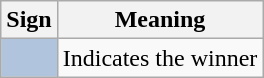<table class="wikitable">
<tr>
<th scope="col">Sign</th>
<th scope="col">Meaning</th>
</tr>
<tr>
<td style="background:#B0C4DE;"></td>
<td>Indicates the winner</td>
</tr>
</table>
